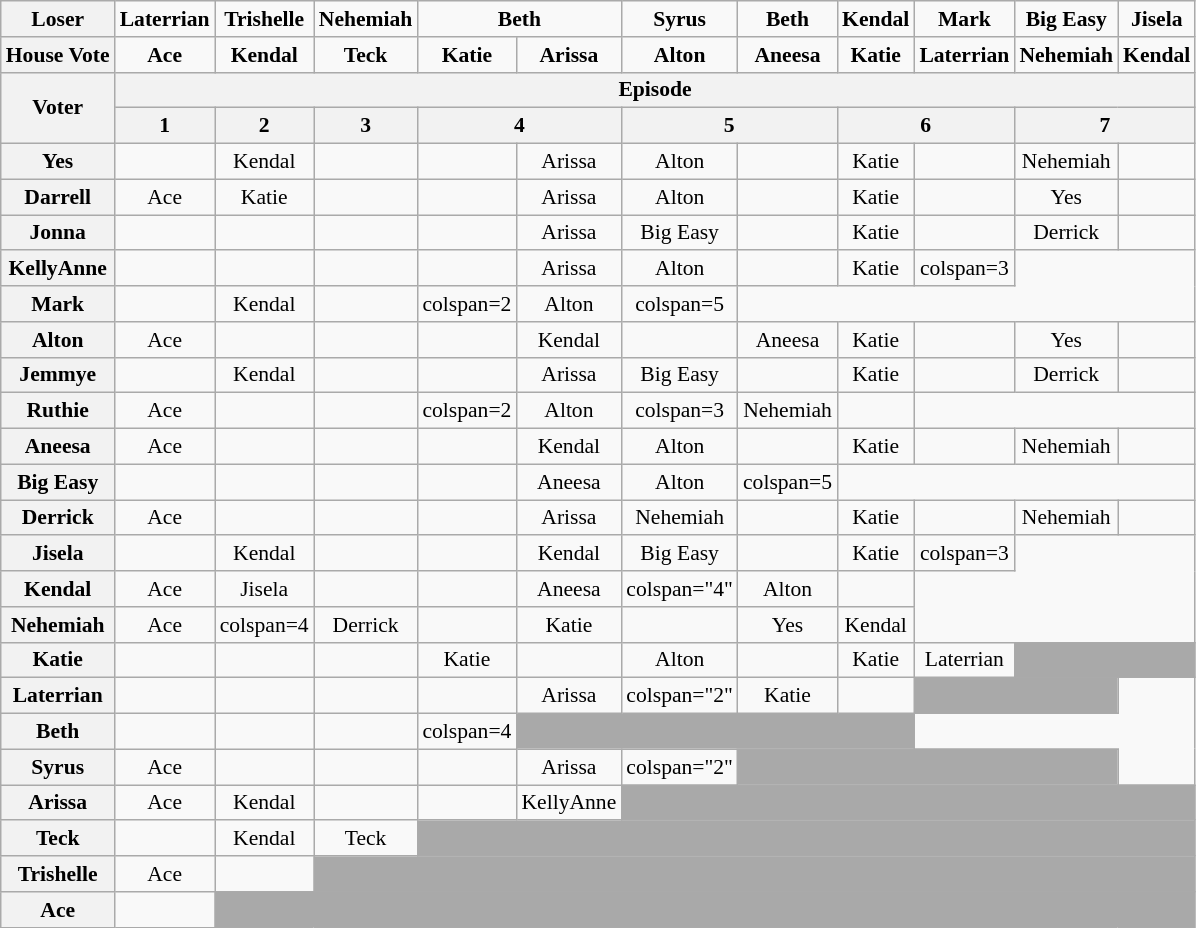<table class="wikitable" style="text-align:center; font-size:90%; white-space:nowrap;">
<tr>
<th>Loser</th>
<td><strong>Laterrian</strong><br></td>
<td><strong>Trishelle</strong><br></td>
<td><strong>Nehemiah</strong><br></td>
<td colspan=2><strong>Beth</strong><br></td>
<td><strong>Syrus</strong><br></td>
<td><strong>Beth</strong><br></td>
<td><strong>Kendal</strong><br></td>
<td><strong>Mark</strong><br></td>
<td><strong>Big Easy</strong><br></td>
<td><strong>Jisela</strong><br></td>
</tr>
<tr>
<th>House Vote</th>
<td><strong>Ace</strong><br></td>
<td><strong>Kendal</strong><br></td>
<td><strong>Teck</strong><br></td>
<td><strong>Katie</strong><br></td>
<td><strong>Arissa</strong><br></td>
<td><strong>Alton</strong><br></td>
<td><strong>Aneesa</strong><br></td>
<td><strong>Katie</strong><br></td>
<td><strong>Laterrian</strong><br></td>
<td><strong>Nehemiah</strong><br></td>
<td><strong>Kendal</strong><br></td>
</tr>
<tr>
<th rowspan=2>Voter</th>
<th colspan=11>Episode</th>
</tr>
<tr>
<th>1</th>
<th>2</th>
<th>3</th>
<th colspan="2">4</th>
<th colspan="2">5</th>
<th colspan="2">6</th>
<th colspan="2">7</th>
</tr>
<tr>
<th>Yes</th>
<td></td>
<td>Kendal</td>
<td></td>
<td></td>
<td>Arissa</td>
<td>Alton</td>
<td></td>
<td>Katie</td>
<td></td>
<td>Nehemiah</td>
<td></td>
</tr>
<tr>
<th>Darrell</th>
<td>Ace</td>
<td>Katie</td>
<td></td>
<td></td>
<td>Arissa</td>
<td>Alton</td>
<td></td>
<td>Katie</td>
<td></td>
<td>Yes</td>
<td></td>
</tr>
<tr>
<th>Jonna</th>
<td></td>
<td></td>
<td></td>
<td></td>
<td>Arissa</td>
<td>Big Easy</td>
<td></td>
<td>Katie</td>
<td></td>
<td>Derrick</td>
<td></td>
</tr>
<tr>
<th>KellyAnne</th>
<td></td>
<td></td>
<td></td>
<td></td>
<td>Arissa</td>
<td>Alton</td>
<td></td>
<td>Katie</td>
<td>colspan=3 </td>
</tr>
<tr>
<th>Mark</th>
<td></td>
<td>Kendal</td>
<td></td>
<td>colspan=2 </td>
<td>Alton</td>
<td>colspan=5 </td>
</tr>
<tr>
<th>Alton</th>
<td>Ace</td>
<td></td>
<td></td>
<td></td>
<td>Kendal</td>
<td></td>
<td>Aneesa</td>
<td>Katie</td>
<td></td>
<td>Yes</td>
<td></td>
</tr>
<tr>
<th>Jemmye</th>
<td></td>
<td>Kendal</td>
<td></td>
<td></td>
<td>Arissa</td>
<td>Big Easy</td>
<td></td>
<td>Katie</td>
<td></td>
<td>Derrick</td>
<td></td>
</tr>
<tr>
<th>Ruthie</th>
<td>Ace</td>
<td></td>
<td></td>
<td>colspan=2 </td>
<td>Alton</td>
<td>colspan=3 </td>
<td>Nehemiah</td>
<td></td>
</tr>
<tr>
<th>Aneesa</th>
<td>Ace</td>
<td></td>
<td></td>
<td></td>
<td>Kendal</td>
<td>Alton</td>
<td></td>
<td>Katie</td>
<td></td>
<td>Nehemiah</td>
<td></td>
</tr>
<tr>
<th>Big Easy</th>
<td></td>
<td></td>
<td></td>
<td></td>
<td>Aneesa</td>
<td>Alton</td>
<td>colspan=5 </td>
</tr>
<tr>
<th>Derrick</th>
<td>Ace</td>
<td></td>
<td></td>
<td></td>
<td>Arissa</td>
<td>Nehemiah</td>
<td></td>
<td>Katie</td>
<td></td>
<td>Nehemiah</td>
<td></td>
</tr>
<tr>
<th>Jisela</th>
<td></td>
<td>Kendal</td>
<td></td>
<td></td>
<td>Kendal</td>
<td>Big Easy</td>
<td></td>
<td>Katie</td>
<td>colspan=3 </td>
</tr>
<tr>
<th>Kendal</th>
<td>Ace</td>
<td>Jisela</td>
<td></td>
<td></td>
<td>Aneesa</td>
<td>colspan="4" </td>
<td>Alton</td>
<td></td>
</tr>
<tr>
<th>Nehemiah</th>
<td>Ace</td>
<td>colspan=4 </td>
<td>Derrick</td>
<td></td>
<td>Katie</td>
<td></td>
<td>Yes</td>
<td>Kendal</td>
</tr>
<tr>
<th>Katie</th>
<td></td>
<td></td>
<td></td>
<td>Katie</td>
<td></td>
<td>Alton</td>
<td></td>
<td>Katie</td>
<td>Laterrian</td>
<td style="background:darkgray" colspan=2></td>
</tr>
<tr>
<th>Laterrian</th>
<td></td>
<td></td>
<td></td>
<td></td>
<td>Arissa</td>
<td>colspan="2" </td>
<td>Katie</td>
<td></td>
<td style="background:darkgray" colspan=2></td>
</tr>
<tr>
<th>Beth</th>
<td></td>
<td></td>
<td></td>
<td>colspan=4 </td>
<td style="background:darkgray" colspan=4></td>
</tr>
<tr>
<th>Syrus</th>
<td>Ace</td>
<td></td>
<td></td>
<td></td>
<td>Arissa</td>
<td>colspan="2" </td>
<td style="background:darkgray" colspan=4></td>
</tr>
<tr>
<th>Arissa</th>
<td>Ace</td>
<td>Kendal</td>
<td></td>
<td></td>
<td>KellyAnne</td>
<td style="background:darkgray" colspan=6></td>
</tr>
<tr>
<th>Teck</th>
<td></td>
<td>Kendal</td>
<td>Teck</td>
<td style="background:darkgray" colspan=8></td>
</tr>
<tr>
<th>Trishelle</th>
<td>Ace</td>
<td></td>
<td style="background:darkgray" colspan=9></td>
</tr>
<tr>
<th>Ace</th>
<td></td>
<td style="background:darkgray" colspan=10></td>
</tr>
</table>
